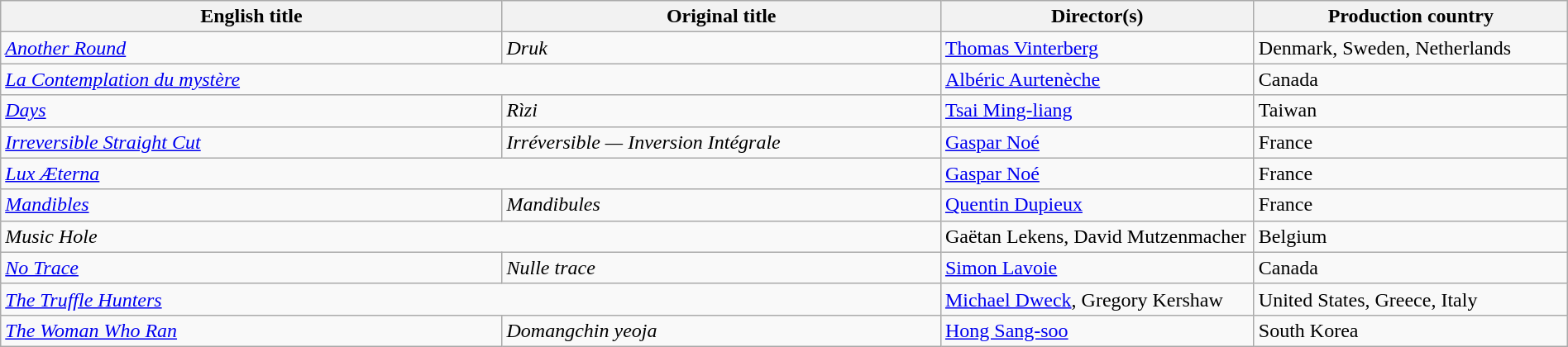<table class="wikitable" width=100%>
<tr>
<th scope="col" width="32%">English title</th>
<th scope="col" width="28%">Original title</th>
<th scope="col" width="20%">Director(s)</th>
<th scope="col" width="20%">Production country</th>
</tr>
<tr>
<td><em><a href='#'>Another Round</a></em></td>
<td><em>Druk</em></td>
<td><a href='#'>Thomas Vinterberg</a></td>
<td>Denmark, Sweden, Netherlands</td>
</tr>
<tr>
<td colspan=2><em><a href='#'>La Contemplation du mystère</a></em></td>
<td><a href='#'>Albéric Aurtenèche</a></td>
<td>Canada</td>
</tr>
<tr>
<td><em><a href='#'>Days</a></em></td>
<td><em>Rìzi</em></td>
<td><a href='#'>Tsai Ming-liang</a></td>
<td>Taiwan</td>
</tr>
<tr>
<td><em><a href='#'>Irreversible Straight Cut</a></em></td>
<td><em>Irréversible — Inversion Intégrale</em></td>
<td><a href='#'>Gaspar Noé</a></td>
<td>France</td>
</tr>
<tr>
<td colspan=2><em><a href='#'>Lux Æterna</a></em></td>
<td><a href='#'>Gaspar Noé</a></td>
<td>France</td>
</tr>
<tr>
<td><em><a href='#'>Mandibles</a></em></td>
<td><em>Mandibules</em></td>
<td><a href='#'>Quentin Dupieux</a></td>
<td>France</td>
</tr>
<tr>
<td colspan=2><em>Music Hole</em></td>
<td>Gaëtan Lekens, David Mutzenmacher</td>
<td>Belgium</td>
</tr>
<tr>
<td><em><a href='#'>No Trace</a></em></td>
<td><em>Nulle trace</em></td>
<td><a href='#'>Simon Lavoie</a></td>
<td>Canada</td>
</tr>
<tr>
<td colspan=2><em><a href='#'>The Truffle Hunters</a></em></td>
<td><a href='#'>Michael Dweck</a>, Gregory Kershaw</td>
<td>United States, Greece, Italy</td>
</tr>
<tr>
<td><em><a href='#'>The Woman Who Ran</a></em></td>
<td><em>Domangchin yeoja</em></td>
<td><a href='#'>Hong Sang-soo</a></td>
<td>South Korea</td>
</tr>
</table>
